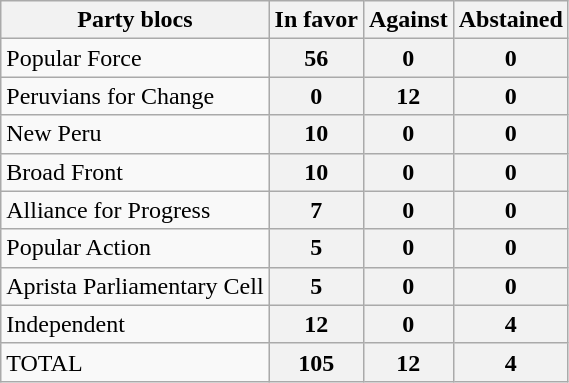<table class="wikitable">
<tr>
<th>Party blocs</th>
<th>In favor</th>
<th>Against</th>
<th>Abstained</th>
</tr>
<tr>
<td>Popular Force</td>
<th><strong>56</strong></th>
<th><strong>0</strong></th>
<th><strong>0</strong></th>
</tr>
<tr>
<td>Peruvians for Change</td>
<th>0</th>
<th>12</th>
<th>0</th>
</tr>
<tr>
<td>New Peru</td>
<th>10</th>
<th>0</th>
<th>0</th>
</tr>
<tr>
<td>Broad Front</td>
<th>10</th>
<th>0</th>
<th>0</th>
</tr>
<tr>
<td>Alliance for Progress</td>
<th>7</th>
<th>0</th>
<th>0</th>
</tr>
<tr>
<td>Popular Action</td>
<th>5</th>
<th>0</th>
<th>0</th>
</tr>
<tr>
<td>Aprista Parliamentary Cell</td>
<th>5</th>
<th>0</th>
<th>0</th>
</tr>
<tr>
<td>Independent</td>
<th>12</th>
<th>0</th>
<th>4</th>
</tr>
<tr>
<td>TOTAL</td>
<th>105</th>
<th>12</th>
<th>4</th>
</tr>
</table>
